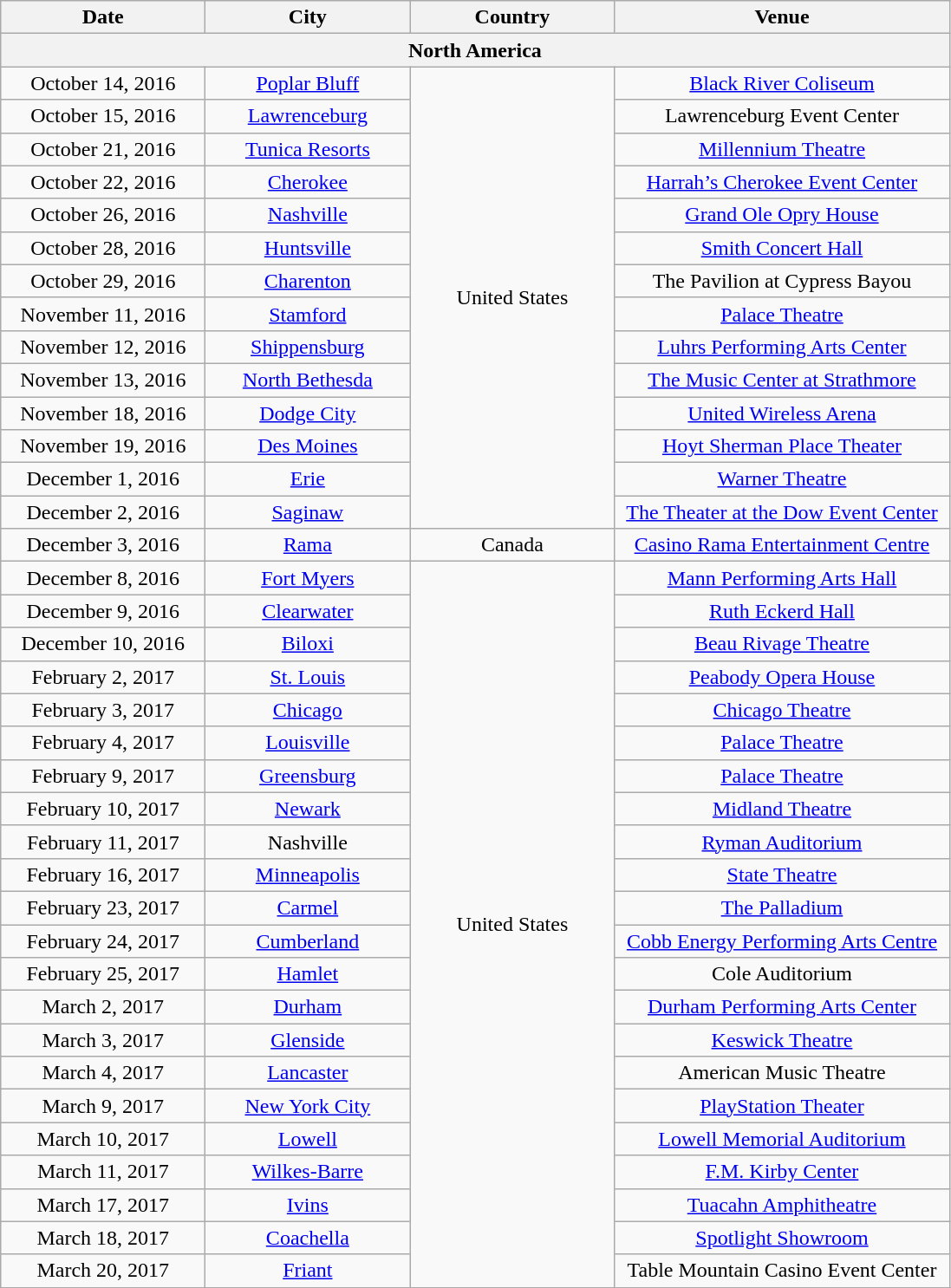<table class="wikitable" style="text-align:center;">
<tr>
<th style="width:150px;">Date</th>
<th style="width:150px;">City</th>
<th style="width:150px;">Country</th>
<th style="width:250px;">Venue</th>
</tr>
<tr>
<th colspan="4">North America</th>
</tr>
<tr>
<td>October 14, 2016</td>
<td><a href='#'>Poplar Bluff</a></td>
<td rowspan="14">United States</td>
<td><a href='#'>Black River Coliseum</a></td>
</tr>
<tr>
<td>October 15, 2016</td>
<td><a href='#'>Lawrenceburg</a></td>
<td>Lawrenceburg Event Center</td>
</tr>
<tr>
<td>October 21, 2016</td>
<td><a href='#'>Tunica Resorts</a></td>
<td><a href='#'>Millennium Theatre</a></td>
</tr>
<tr>
<td>October 22, 2016</td>
<td><a href='#'>Cherokee</a></td>
<td><a href='#'>Harrah’s Cherokee Event Center</a></td>
</tr>
<tr>
<td>October 26, 2016</td>
<td><a href='#'>Nashville</a></td>
<td><a href='#'>Grand Ole Opry House</a></td>
</tr>
<tr>
<td>October 28, 2016</td>
<td><a href='#'>Huntsville</a></td>
<td><a href='#'>Smith Concert Hall</a></td>
</tr>
<tr>
<td>October 29, 2016</td>
<td><a href='#'>Charenton</a></td>
<td>The Pavilion at Cypress Bayou</td>
</tr>
<tr>
<td>November 11, 2016</td>
<td><a href='#'>Stamford</a></td>
<td><a href='#'>Palace Theatre</a></td>
</tr>
<tr>
<td>November 12, 2016</td>
<td><a href='#'>Shippensburg</a></td>
<td><a href='#'>Luhrs Performing Arts Center</a></td>
</tr>
<tr>
<td>November 13, 2016</td>
<td><a href='#'>North Bethesda</a></td>
<td><a href='#'>The Music Center at Strathmore</a></td>
</tr>
<tr>
<td>November 18, 2016</td>
<td><a href='#'>Dodge City</a></td>
<td><a href='#'>United Wireless Arena</a></td>
</tr>
<tr>
<td>November 19, 2016</td>
<td><a href='#'>Des Moines</a></td>
<td><a href='#'>Hoyt Sherman Place Theater</a></td>
</tr>
<tr>
<td>December 1, 2016</td>
<td><a href='#'>Erie</a></td>
<td><a href='#'>Warner Theatre</a></td>
</tr>
<tr>
<td>December 2, 2016</td>
<td><a href='#'>Saginaw</a></td>
<td><a href='#'>The Theater at the Dow Event Center</a></td>
</tr>
<tr>
<td>December 3, 2016</td>
<td><a href='#'>Rama</a></td>
<td>Canada</td>
<td><a href='#'>Casino Rama Entertainment Centre</a></td>
</tr>
<tr>
<td>December 8, 2016</td>
<td><a href='#'>Fort Myers</a></td>
<td rowspan="22">United States</td>
<td><a href='#'>Mann Performing Arts Hall</a></td>
</tr>
<tr>
<td>December 9, 2016</td>
<td><a href='#'>Clearwater</a></td>
<td><a href='#'>Ruth Eckerd Hall</a></td>
</tr>
<tr>
<td>December 10, 2016</td>
<td><a href='#'>Biloxi</a></td>
<td><a href='#'>Beau Rivage Theatre</a></td>
</tr>
<tr>
<td>February 2, 2017</td>
<td><a href='#'>St. Louis</a></td>
<td><a href='#'>Peabody Opera House</a></td>
</tr>
<tr>
<td>February 3, 2017</td>
<td><a href='#'>Chicago</a></td>
<td><a href='#'>Chicago Theatre</a></td>
</tr>
<tr>
<td>February 4, 2017</td>
<td><a href='#'>Louisville</a></td>
<td><a href='#'>Palace Theatre</a></td>
</tr>
<tr>
<td>February 9, 2017</td>
<td><a href='#'>Greensburg</a></td>
<td><a href='#'>Palace Theatre</a></td>
</tr>
<tr>
<td>February 10, 2017</td>
<td><a href='#'>Newark</a></td>
<td><a href='#'>Midland Theatre</a></td>
</tr>
<tr>
<td>February 11, 2017</td>
<td>Nashville</td>
<td><a href='#'>Ryman Auditorium</a></td>
</tr>
<tr>
<td>February 16, 2017</td>
<td><a href='#'>Minneapolis</a></td>
<td><a href='#'>State Theatre</a></td>
</tr>
<tr>
<td>February 23, 2017</td>
<td><a href='#'>Carmel</a></td>
<td><a href='#'>The Palladium</a></td>
</tr>
<tr>
<td>February 24, 2017</td>
<td><a href='#'>Cumberland</a></td>
<td><a href='#'>Cobb Energy Performing Arts Centre</a></td>
</tr>
<tr>
<td>February 25, 2017</td>
<td><a href='#'>Hamlet</a></td>
<td>Cole Auditorium</td>
</tr>
<tr>
<td>March 2, 2017</td>
<td><a href='#'>Durham</a></td>
<td><a href='#'>Durham Performing Arts Center</a></td>
</tr>
<tr>
<td>March 3, 2017</td>
<td><a href='#'>Glenside</a></td>
<td><a href='#'>Keswick Theatre</a></td>
</tr>
<tr>
<td>March 4, 2017</td>
<td><a href='#'>Lancaster</a></td>
<td>American Music Theatre</td>
</tr>
<tr>
<td>March 9, 2017</td>
<td><a href='#'>New York City</a></td>
<td><a href='#'>PlayStation Theater</a></td>
</tr>
<tr>
<td>March 10, 2017</td>
<td><a href='#'>Lowell</a></td>
<td><a href='#'>Lowell Memorial Auditorium</a></td>
</tr>
<tr>
<td>March 11, 2017</td>
<td><a href='#'>Wilkes-Barre</a></td>
<td><a href='#'>F.M. Kirby Center</a></td>
</tr>
<tr>
<td>March 17, 2017</td>
<td><a href='#'>Ivins</a></td>
<td><a href='#'>Tuacahn Amphitheatre</a></td>
</tr>
<tr>
<td>March 18, 2017</td>
<td><a href='#'>Coachella</a></td>
<td><a href='#'>Spotlight Showroom</a></td>
</tr>
<tr>
<td>March 20, 2017</td>
<td><a href='#'>Friant</a></td>
<td>Table Mountain Casino Event Center</td>
</tr>
<tr>
</tr>
</table>
